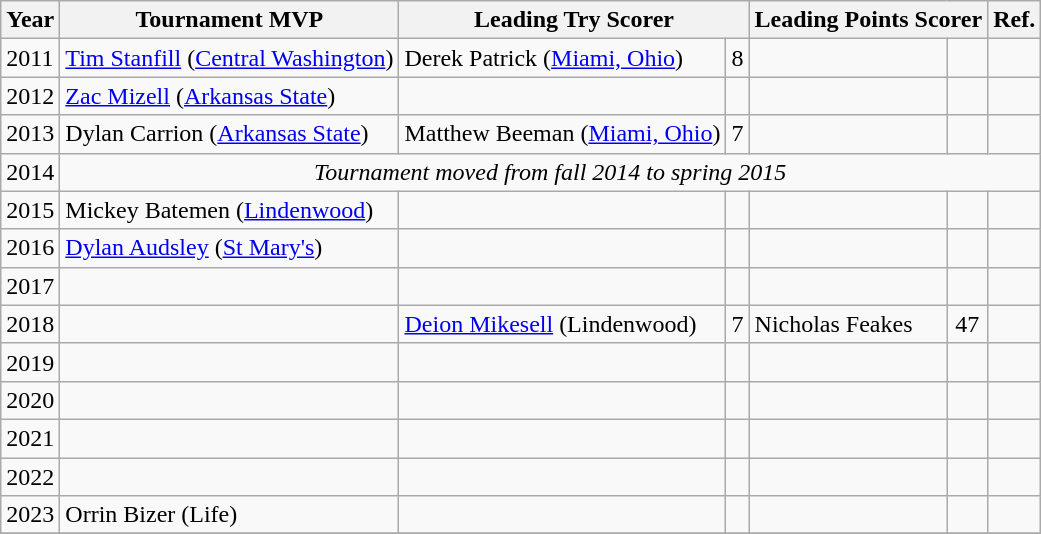<table class=wikitable>
<tr>
<th>Year</th>
<th>Tournament MVP</th>
<th colspan=2>Leading Try Scorer</th>
<th colspan=2>Leading Points Scorer</th>
<th>Ref.</th>
</tr>
<tr>
<td>2011</td>
<td align=left><a href='#'>Tim Stanfill</a> (<a href='#'>Central Washington</a>)</td>
<td align=left>Derek Patrick (<a href='#'>Miami, Ohio</a>)</td>
<td align=center>8</td>
<td align=center></td>
<td align=center></td>
<td align=center></td>
</tr>
<tr>
<td>2012</td>
<td align=left><a href='#'>Zac Mizell</a> (<a href='#'>Arkansas State</a>)</td>
<td align=left></td>
<td align=center></td>
<td align=center></td>
<td align=center></td>
<td align=center></td>
</tr>
<tr>
<td>2013</td>
<td align=left>Dylan Carrion (<a href='#'>Arkansas State</a>)</td>
<td align=left>Matthew Beeman (<a href='#'>Miami, Ohio</a>)</td>
<td align=center>7</td>
<td align=center></td>
<td align=center></td>
<td align=center></td>
</tr>
<tr>
<td>2014</td>
<td align=center colspan=6><em>Tournament moved from fall 2014 to spring 2015</em></td>
</tr>
<tr>
<td>2015</td>
<td>Mickey Batemen (<a href='#'>Lindenwood</a>)</td>
<td align=left></td>
<td align=center></td>
<td align=center></td>
<td align=center></td>
<td align=center></td>
</tr>
<tr>
<td>2016</td>
<td><a href='#'>Dylan Audsley</a> (<a href='#'>St Mary's</a>)</td>
<td></td>
<td align=left></td>
<td align=center></td>
<td align=center></td>
<td align=center></td>
</tr>
<tr>
<td>2017</td>
<td align=left></td>
<td align=left></td>
<td align=center></td>
<td align=left></td>
<td align=center></td>
<td align=center></td>
</tr>
<tr>
<td>2018</td>
<td align=left></td>
<td align=left><a href='#'>Deion Mikesell</a> (Lindenwood)</td>
<td align=center>7</td>
<td align=left>Nicholas Feakes</td>
<td align=center>47</td>
<td align=center></td>
</tr>
<tr>
<td>2019</td>
<td align=left></td>
<td align=left></td>
<td align=center></td>
<td align=center></td>
<td align=center></td>
<td align=center></td>
</tr>
<tr>
<td>2020</td>
<td align=left></td>
<td align=left></td>
<td align=center></td>
<td align=center></td>
<td align=center></td>
<td align=center></td>
</tr>
<tr>
<td>2021</td>
<td align=left></td>
<td align=left></td>
<td align=center></td>
<td align=center></td>
<td align=center></td>
<td align=center></td>
</tr>
<tr>
<td>2022</td>
<td align=left></td>
<td align=left></td>
<td align=center></td>
<td align=center></td>
<td align=center></td>
<td align=center></td>
</tr>
<tr>
<td>2023</td>
<td align=left>Orrin Bizer (Life)</td>
<td align=left></td>
<td align=center></td>
<td align=center></td>
<td align=center></td>
<td align=center></td>
</tr>
<tr>
</tr>
</table>
